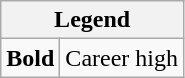<table class="wikitable mw-collapsible mw-collapsed">
<tr>
<th colspan="2">Legend</th>
</tr>
<tr>
<td><strong>Bold</strong></td>
<td>Career high</td>
</tr>
</table>
